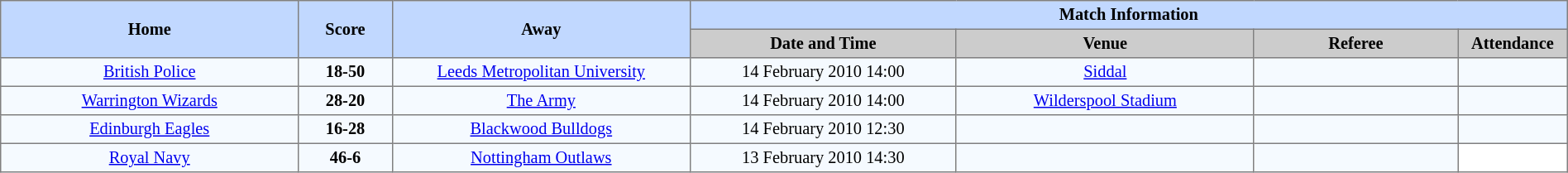<table border=1 style="border-collapse:collapse; font-size:85%; text-align:center;" cellpadding=3 cellspacing=0 width=100%>
<tr bgcolor=#C1D8FF>
<th rowspan=2 width=19%>Home</th>
<th rowspan=2 width=6%>Score</th>
<th rowspan=2 width=19%>Away</th>
<th colspan=6>Match Information</th>
</tr>
<tr bgcolor=#CCCCCC>
<th width=17%>Date and Time</th>
<th width=19%>Venue</th>
<th width=13%>Referee</th>
<th width=7%>Attendance</th>
</tr>
<tr bgcolor=#F5FAFF>
<td><a href='#'>British Police</a></td>
<td><strong>18-50</strong></td>
<td><a href='#'>Leeds Metropolitan University</a></td>
<td>14 February 2010 14:00</td>
<td><a href='#'>Siddal</a></td>
<td></td>
<td></td>
</tr>
<tr bgcolor=#F5FAFF>
<td><a href='#'>Warrington Wizards</a></td>
<td><strong>28-20</strong></td>
<td><a href='#'>The Army</a></td>
<td>14 February 2010 14:00</td>
<td><a href='#'>Wilderspool Stadium</a></td>
<td></td>
<td></td>
</tr>
<tr bgcolor=#F5FAFF>
<td><a href='#'>Edinburgh Eagles</a></td>
<td><strong>16-28</strong></td>
<td><a href='#'>Blackwood Bulldogs</a></td>
<td>14 February 2010 12:30</td>
<td></td>
<td></td>
<td></td>
</tr>
<tr bgcolor=#F5FAFF>
<td><a href='#'>Royal Navy</a></td>
<td><strong>46-6</strong></td>
<td><a href='#'>Nottingham Outlaws</a></td>
<td>13 February 2010 14:30</td>
<td></td>
<td></td>
</tr>
</table>
